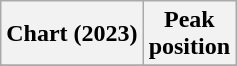<table class="wikitable sortable plainrowheaders" style="text-align:center;">
<tr>
<th scope="col">Chart (2023)</th>
<th scope="col">Peak<br>position</th>
</tr>
<tr>
</tr>
</table>
